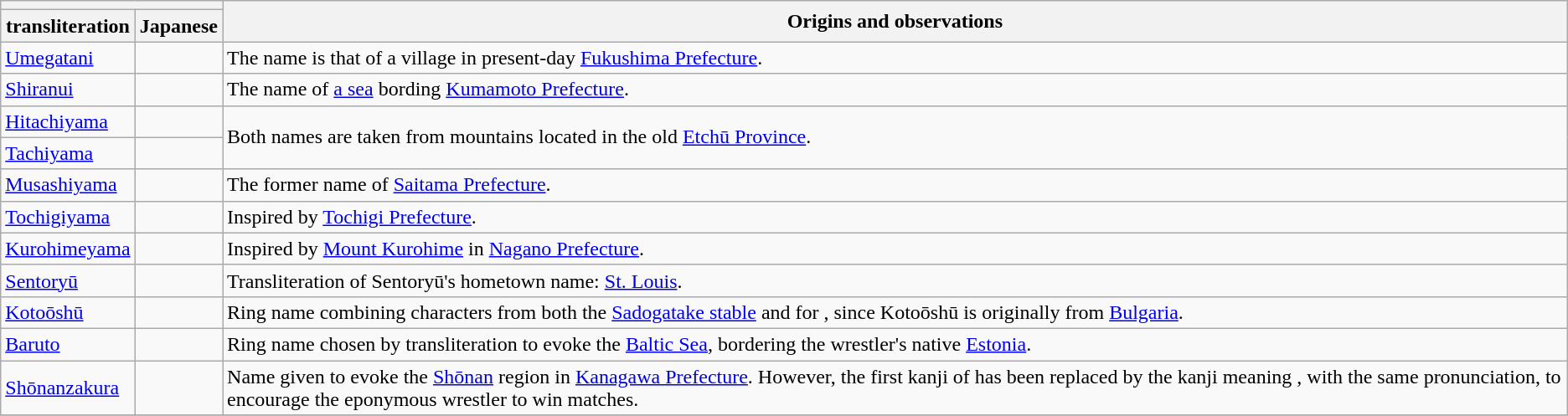<table class="wikitable">
<tr>
<th colspan="2"></th>
<th rowspan="2">Origins and observations</th>
</tr>
<tr>
<th> transliteration</th>
<th>Japanese</th>
</tr>
<tr>
<td><a href='#'>Umegatani</a></td>
<td></td>
<td>The name is that of a village in present-day <a href='#'>Fukushima Prefecture</a>.</td>
</tr>
<tr>
<td><a href='#'>Shiranui</a></td>
<td></td>
<td>The name of <a href='#'>a sea</a> bording <a href='#'>Kumamoto Prefecture</a>.</td>
</tr>
<tr>
<td><a href='#'>Hitachiyama</a></td>
<td></td>
<td rowspan="2">Both names are taken from mountains located in the old <a href='#'>Etchū Province</a>.</td>
</tr>
<tr>
<td><a href='#'>Tachiyama</a></td>
<td></td>
</tr>
<tr>
<td><a href='#'>Musashiyama</a></td>
<td></td>
<td>The former name of <a href='#'>Saitama Prefecture</a>.</td>
</tr>
<tr>
<td><a href='#'>Tochigiyama</a></td>
<td></td>
<td>Inspired by <a href='#'>Tochigi Prefecture</a>.</td>
</tr>
<tr>
<td><a href='#'>Kurohimeyama</a></td>
<td></td>
<td>Inspired by <a href='#'>Mount Kurohime</a> in <a href='#'>Nagano Prefecture</a>.</td>
</tr>
<tr>
<td><a href='#'>Sentoryū</a></td>
<td></td>
<td>Transliteration of Sentoryū's hometown name: <a href='#'>St. Louis</a>.</td>
</tr>
<tr>
<td><a href='#'>Kotoōshū</a></td>
<td></td>
<td>Ring name combining characters from both the <a href='#'>Sadogatake stable</a>  and for , since Kotoōshū is originally from <a href='#'>Bulgaria</a>.</td>
</tr>
<tr>
<td><a href='#'>Baruto</a></td>
<td></td>
<td>Ring name chosen by transliteration to evoke the <a href='#'>Baltic Sea</a>, bordering the wrestler's native <a href='#'>Estonia</a>.</td>
</tr>
<tr>
<td><a href='#'>Shōnanzakura</a></td>
<td></td>
<td>Name given to evoke the <a href='#'>Shōnan</a> region in <a href='#'>Kanagawa Prefecture</a>. However, the first kanji of  has been replaced by the kanji meaning , with the same pronunciation, to encourage the eponymous wrestler to win matches.</td>
</tr>
<tr>
</tr>
</table>
